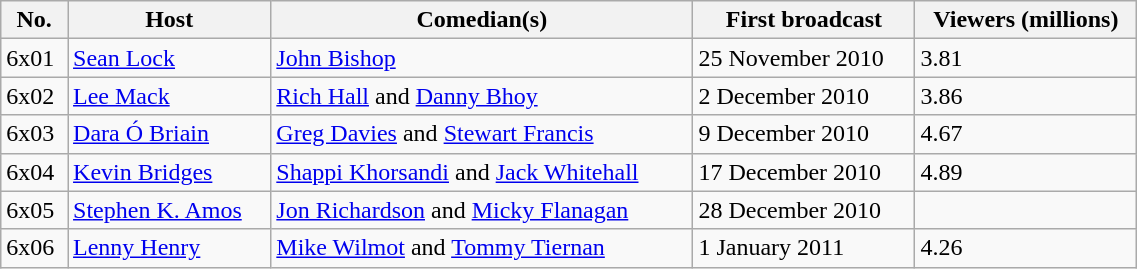<table class="wikitable" style="width:60%;">
<tr>
<th>No.</th>
<th>Host</th>
<th>Comedian(s)</th>
<th>First broadcast</th>
<th>Viewers (millions)</th>
</tr>
<tr>
<td>6x01</td>
<td><a href='#'>Sean Lock</a></td>
<td><a href='#'>John Bishop</a></td>
<td>25 November 2010</td>
<td>3.81</td>
</tr>
<tr>
<td>6x02</td>
<td><a href='#'>Lee Mack</a></td>
<td><a href='#'>Rich Hall</a> and <a href='#'>Danny Bhoy</a></td>
<td>2 December 2010</td>
<td>3.86</td>
</tr>
<tr>
<td>6x03</td>
<td><a href='#'>Dara Ó Briain</a></td>
<td><a href='#'>Greg Davies</a> and <a href='#'>Stewart Francis</a></td>
<td>9 December 2010</td>
<td>4.67</td>
</tr>
<tr>
<td>6x04</td>
<td><a href='#'>Kevin Bridges</a></td>
<td><a href='#'>Shappi Khorsandi</a> and <a href='#'>Jack Whitehall</a></td>
<td>17 December 2010</td>
<td>4.89</td>
</tr>
<tr>
<td>6x05</td>
<td><a href='#'>Stephen K. Amos</a></td>
<td><a href='#'>Jon Richardson</a> and <a href='#'>Micky Flanagan</a></td>
<td>28 December 2010</td>
<td></td>
</tr>
<tr>
<td>6x06</td>
<td><a href='#'>Lenny Henry</a></td>
<td><a href='#'>Mike Wilmot</a> and <a href='#'>Tommy Tiernan</a></td>
<td>1 January 2011</td>
<td>4.26</td>
</tr>
</table>
